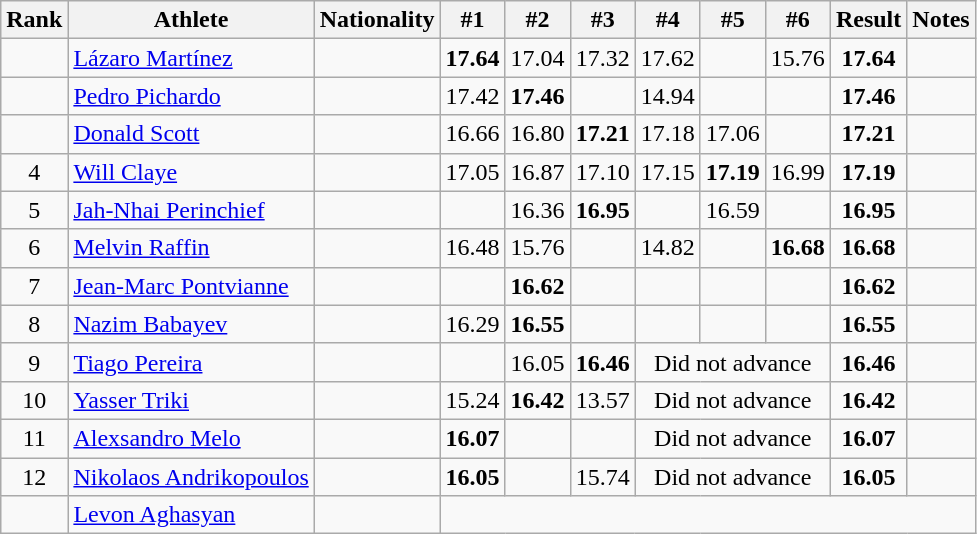<table class="wikitable sortable" style="text-align:center">
<tr>
<th>Rank</th>
<th>Athlete</th>
<th>Nationality</th>
<th>#1</th>
<th>#2</th>
<th>#3</th>
<th>#4</th>
<th>#5</th>
<th>#6</th>
<th>Result</th>
<th>Notes</th>
</tr>
<tr>
<td></td>
<td align="left"><a href='#'>Lázaro Martínez</a></td>
<td align=left></td>
<td><strong>17.64</strong></td>
<td>17.04</td>
<td>17.32</td>
<td>17.62</td>
<td></td>
<td>15.76</td>
<td><strong>17.64</strong></td>
<td></td>
</tr>
<tr>
<td></td>
<td align="left"><a href='#'>Pedro Pichardo</a></td>
<td align=left></td>
<td>17.42</td>
<td><strong>17.46</strong></td>
<td></td>
<td>14.94</td>
<td></td>
<td></td>
<td><strong>17.46</strong></td>
<td></td>
</tr>
<tr>
<td></td>
<td align="left"><a href='#'>Donald Scott</a></td>
<td align=left></td>
<td>16.66</td>
<td>16.80</td>
<td><strong>17.21</strong></td>
<td>17.18</td>
<td>17.06</td>
<td></td>
<td><strong>17.21</strong></td>
<td></td>
</tr>
<tr>
<td>4</td>
<td align="left"><a href='#'>Will Claye</a></td>
<td align=left></td>
<td>17.05</td>
<td>16.87</td>
<td>17.10</td>
<td>17.15</td>
<td><strong>17.19</strong></td>
<td>16.99</td>
<td><strong>17.19</strong></td>
<td></td>
</tr>
<tr>
<td>5</td>
<td align="left"><a href='#'>Jah-Nhai Perinchief</a></td>
<td align=left></td>
<td></td>
<td>16.36</td>
<td><strong>16.95</strong></td>
<td></td>
<td>16.59</td>
<td></td>
<td><strong>16.95</strong></td>
<td></td>
</tr>
<tr>
<td>6</td>
<td align="left"><a href='#'>Melvin Raffin</a></td>
<td align=left></td>
<td>16.48</td>
<td>15.76</td>
<td></td>
<td>14.82</td>
<td></td>
<td><strong>16.68</strong></td>
<td><strong>16.68</strong></td>
<td></td>
</tr>
<tr>
<td>7</td>
<td align="left"><a href='#'>Jean-Marc Pontvianne</a></td>
<td align=left></td>
<td></td>
<td><strong>16.62</strong></td>
<td></td>
<td></td>
<td></td>
<td></td>
<td><strong>16.62</strong></td>
<td></td>
</tr>
<tr>
<td>8</td>
<td align="left"><a href='#'>Nazim Babayev</a></td>
<td align=left></td>
<td>16.29</td>
<td><strong>16.55</strong></td>
<td></td>
<td></td>
<td></td>
<td></td>
<td><strong>16.55</strong></td>
<td></td>
</tr>
<tr>
<td>9</td>
<td align="left"><a href='#'>Tiago Pereira</a></td>
<td align=left></td>
<td></td>
<td>16.05</td>
<td><strong>16.46</strong></td>
<td colspan=3>Did not advance</td>
<td><strong>16.46</strong></td>
<td></td>
</tr>
<tr>
<td>10</td>
<td align="left"><a href='#'>Yasser Triki</a></td>
<td align=left></td>
<td>15.24</td>
<td><strong>16.42</strong></td>
<td>13.57</td>
<td colspan=3>Did not advance</td>
<td><strong>16.42</strong></td>
<td></td>
</tr>
<tr>
<td>11</td>
<td align="left"><a href='#'>Alexsandro Melo</a></td>
<td align=left></td>
<td><strong>16.07</strong></td>
<td></td>
<td></td>
<td colspan=3>Did not advance</td>
<td><strong>16.07</strong></td>
<td></td>
</tr>
<tr>
<td>12</td>
<td align="left"><a href='#'>Nikolaos Andrikopoulos</a></td>
<td align=left></td>
<td><strong>16.05</strong></td>
<td></td>
<td>15.74</td>
<td colspan=3>Did not advance</td>
<td><strong>16.05</strong></td>
<td></td>
</tr>
<tr>
<td></td>
<td align="left"><a href='#'>Levon Aghasyan</a></td>
<td align=left></td>
<td colspan=8></td>
</tr>
</table>
